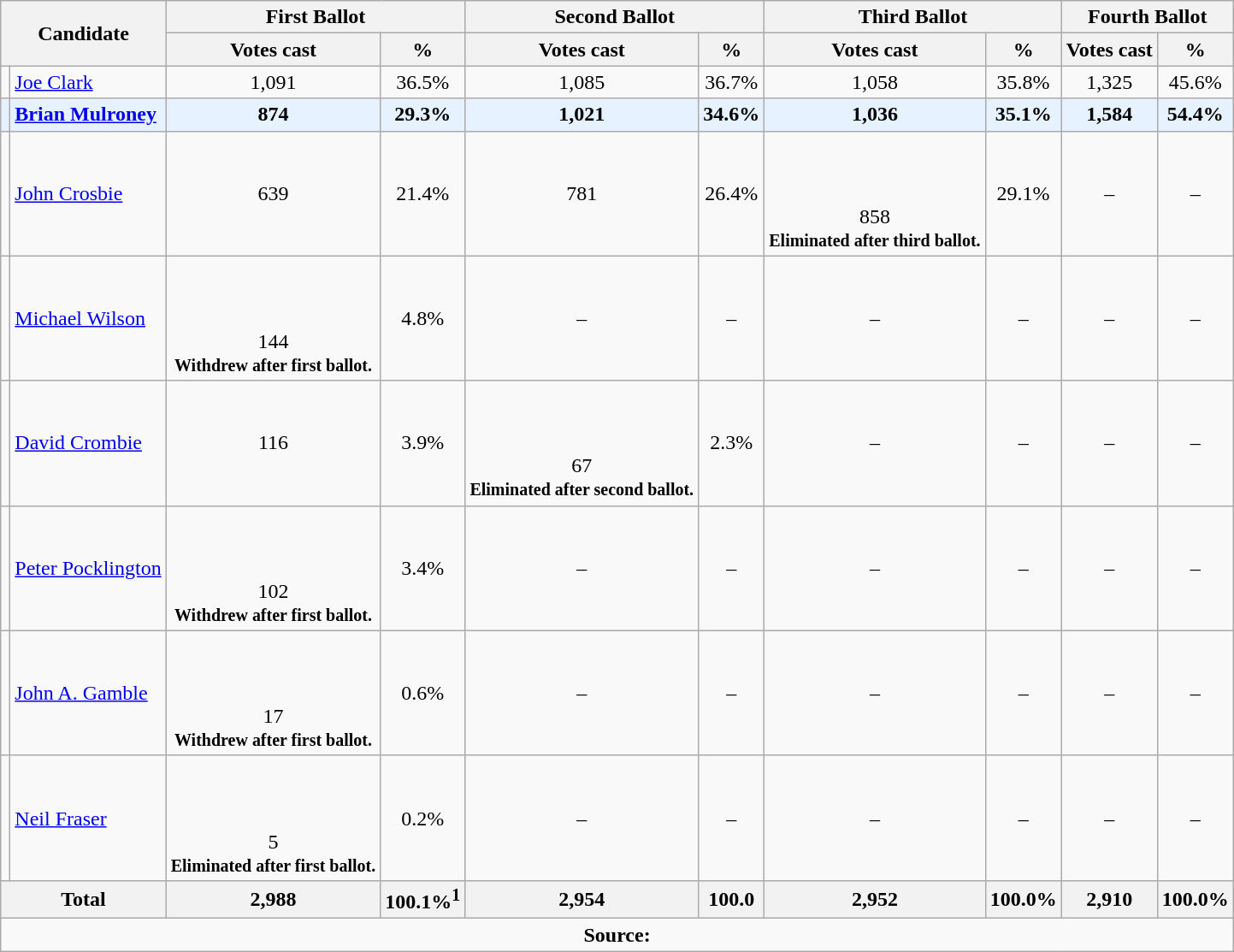<table class="wikitable">
<tr>
<th rowspan="2" colspan="2">Candidate</th>
<th colspan = "2">First Ballot</th>
<th colspan = "2">Second Ballot</th>
<th colspan = "2">Third Ballot</th>
<th colspan = "2">Fourth Ballot</th>
</tr>
<tr>
<th>Votes cast</th>
<th>%</th>
<th>Votes cast</th>
<th>%</th>
<th>Votes cast</th>
<th>%</th>
<th>Votes cast</th>
<th>%</th>
</tr>
<tr>
<td></td>
<td><a href='#'>Joe Clark</a></td>
<td align = "center">1,091</td>
<td align = "center">36.5%</td>
<td align = "center">1,085</td>
<td align = "center">36.7%</td>
<td align = "center">1,058</td>
<td align = "center">35.8%</td>
<td align = "center">1,325</td>
<td align = "center">45.6%</td>
</tr>
<tr style="background:#E6F2FF">
<td></td>
<td><strong><a href='#'>Brian Mulroney</a></strong></td>
<td align = "center"><strong>874</strong></td>
<td align = "center"><strong>29.3%</strong></td>
<td align = "center"><strong>1,021</strong></td>
<td align = "center"><strong>34.6%</strong></td>
<td align = "center"><strong>1,036</strong></td>
<td align = "center"><strong>35.1%</strong></td>
<td align = "center"><strong>1,584</strong></td>
<td align = "center"><strong>54.4%</strong></td>
</tr>
<tr>
<td></td>
<td><a href='#'>John Crosbie</a></td>
<td align = "center">639</td>
<td align = "center">21.4%</td>
<td align = "center">781</td>
<td align = "center">26.4%</td>
<td align = "center"><br><br><br>858<br><strong><small>Eliminated after third ballot.</small></strong></td>
<td align = "center">29.1%</td>
<td align = "center">–</td>
<td align = "center">–</td>
</tr>
<tr>
<td></td>
<td><a href='#'>Michael Wilson</a></td>
<td align = "center"><br><br><br>144<br><strong><small>Withdrew after first ballot.</small></strong></td>
<td align = "center">4.8%</td>
<td align = "center">–</td>
<td align = "center">–</td>
<td align = "center">–</td>
<td align = "center">–</td>
<td align = "center">–</td>
<td align = "center">–</td>
</tr>
<tr>
<td></td>
<td><a href='#'>David Crombie</a></td>
<td align = "center">116</td>
<td align = "center">3.9%</td>
<td align = "center"><br><br><br>67<br><strong><small>Eliminated after second ballot.</small></strong></td>
<td align = "center">2.3%</td>
<td align = "center">–</td>
<td align = "center">–</td>
<td align = "center">–</td>
<td align = "center">–</td>
</tr>
<tr>
<td></td>
<td><a href='#'>Peter Pocklington</a></td>
<td align = "center"><br><br><br>102<br><strong><small>Withdrew after first ballot.</small></strong></td>
<td align = "center">3.4%</td>
<td align = "center">–</td>
<td align = "center">–</td>
<td align = "center">–</td>
<td align = "center">–</td>
<td align = "center">–</td>
<td align = "center">–</td>
</tr>
<tr>
<td></td>
<td><a href='#'>John A. Gamble</a></td>
<td align = "center"><br><br><br>17<br><strong><small>Withdrew after first ballot.</small></strong></td>
<td align = "center">0.6%</td>
<td align = "center">–</td>
<td align = "center">–</td>
<td align = "center">–</td>
<td align = "center">–</td>
<td align = "center">–</td>
<td align = "center">–</td>
</tr>
<tr>
<td></td>
<td><a href='#'>Neil Fraser</a></td>
<td align = "center"><br><br><br>5<br><strong><small>Eliminated after first ballot.</small></strong></td>
<td align = "center">0.2%</td>
<td align = "center">–</td>
<td align = "center">–</td>
<td align = "center">–</td>
<td align = "center">–</td>
<td align = "center">–</td>
<td align = "center">–</td>
</tr>
<tr>
<th colspan = "2">Total</th>
<th>2,988</th>
<th>100.1%<sup>1</sup></th>
<th>2,954</th>
<th>100.0</th>
<th>2,952</th>
<th>100.0%</th>
<th>2,910</th>
<th>100.0%</th>
</tr>
<tr>
<td colspan=10 align = "center"><strong>Source:</strong>  </td>
</tr>
</table>
